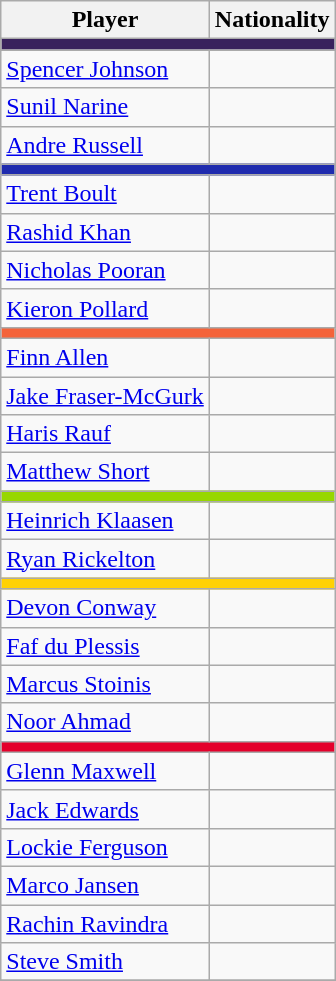<table class="wikitable plainrowheaders">
<tr>
<th scope="col">Player</th>
<th scope="col">Nationality</th>
</tr>
<tr>
<th scope="col" colspan=2 style="background: #39225d"><a href='#'></a></th>
</tr>
<tr>
<td><a href='#'>Spencer Johnson</a></td>
<td></td>
</tr>
<tr>
<td><a href='#'>Sunil Narine</a></td>
<td></td>
</tr>
<tr>
<td><a href='#'>Andre Russell</a></td>
<td></td>
</tr>
<tr>
<th scope="col" colspan=2 style="background: #1f2bae"><a href='#'></a></th>
</tr>
<tr>
<td><a href='#'>Trent Boult</a></td>
<td></td>
</tr>
<tr>
<td><a href='#'>Rashid Khan</a></td>
<td></td>
</tr>
<tr>
<td><a href='#'>Nicholas Pooran</a></td>
<td></td>
</tr>
<tr>
<td><a href='#'>Kieron Pollard</a></td>
<td></td>
</tr>
<tr>
<th scope="col" colspan="2" style="background: #f4633a;"><a href='#'></a></th>
</tr>
<tr>
<td><a href='#'>Finn Allen</a></td>
<td></td>
</tr>
<tr>
<td><a href='#'>Jake Fraser-McGurk</a></td>
<td></td>
</tr>
<tr>
<td><a href='#'>Haris Rauf</a></td>
<td></td>
</tr>
<tr>
<td><a href='#'>Matthew Short</a></td>
<td></td>
</tr>
<tr>
<th scope="col" colspan="2" style="background: #97d700;"><a href='#'></a></th>
</tr>
<tr>
<td><a href='#'>Heinrich Klaasen</a></td>
<td></td>
</tr>
<tr>
<td><a href='#'>Ryan Rickelton</a></td>
<td></td>
</tr>
<tr>
<th scope="col" colspan="2" style="background: #ffd104;"><a href='#'></a></th>
</tr>
<tr>
<td><a href='#'>Devon Conway</a></td>
<td></td>
</tr>
<tr>
<td><a href='#'>Faf du Plessis</a></td>
<td></td>
</tr>
<tr>
<td><a href='#'>Marcus Stoinis</a></td>
<td></td>
</tr>
<tr>
<td><a href='#'>Noor Ahmad</a></td>
<td></td>
</tr>
<tr>
<th scope="col" colspan="2" style="background: #e4002b;"><a href='#'></a></th>
</tr>
<tr>
<td><a href='#'>Glenn Maxwell</a></td>
<td></td>
</tr>
<tr>
<td><a href='#'>Jack Edwards</a></td>
<td></td>
</tr>
<tr>
<td><a href='#'>Lockie Ferguson</a></td>
<td></td>
</tr>
<tr>
<td><a href='#'>Marco Jansen</a></td>
<td></td>
</tr>
<tr>
<td><a href='#'>Rachin Ravindra</a></td>
<td></td>
</tr>
<tr>
<td><a href='#'>Steve Smith</a></td>
<td></td>
</tr>
<tr>
</tr>
</table>
